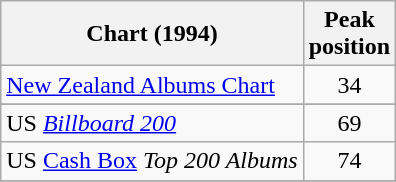<table class="wikitable sortable plainrowheaders">
<tr>
<th>Chart (1994)</th>
<th>Peak<br>position</th>
</tr>
<tr>
<td><a href='#'>New Zealand Albums Chart</a></td>
<td align="center">34</td>
</tr>
<tr>
</tr>
<tr>
<td>US <em><a href='#'>Billboard 200</a></td>
<td align="center">69</td>
</tr>
<tr>
<td>US </em><a href='#'>Cash Box</a><em> Top 200 Albums</td>
<td align="center">74</td>
</tr>
<tr>
</tr>
</table>
